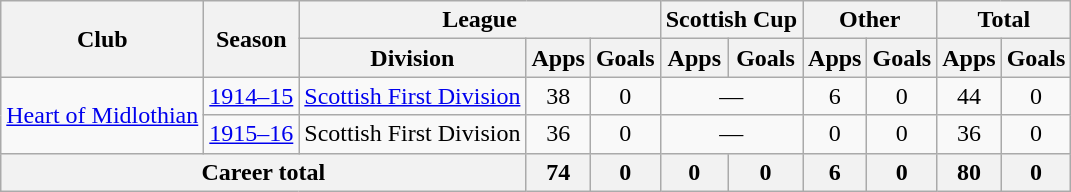<table class="wikitable" style="text-align: center;">
<tr>
<th rowspan="2">Club</th>
<th rowspan="2">Season</th>
<th colspan="3">League</th>
<th colspan="2">Scottish Cup</th>
<th colspan="2">Other</th>
<th colspan="2">Total</th>
</tr>
<tr>
<th>Division</th>
<th>Apps</th>
<th>Goals</th>
<th>Apps</th>
<th>Goals</th>
<th>Apps</th>
<th>Goals</th>
<th>Apps</th>
<th>Goals</th>
</tr>
<tr>
<td rowspan="2"><a href='#'>Heart of Midlothian</a></td>
<td><a href='#'>1914–15</a></td>
<td><a href='#'>Scottish First Division</a></td>
<td>38</td>
<td>0</td>
<td colspan="2">—</td>
<td>6</td>
<td>0</td>
<td>44</td>
<td>0</td>
</tr>
<tr>
<td><a href='#'>1915–16</a></td>
<td>Scottish First Division</td>
<td>36</td>
<td>0</td>
<td colspan="2">—</td>
<td>0</td>
<td>0</td>
<td>36</td>
<td>0</td>
</tr>
<tr>
<th colspan="3">Career total</th>
<th>74</th>
<th>0</th>
<th>0</th>
<th>0</th>
<th>6</th>
<th>0</th>
<th>80</th>
<th>0</th>
</tr>
</table>
